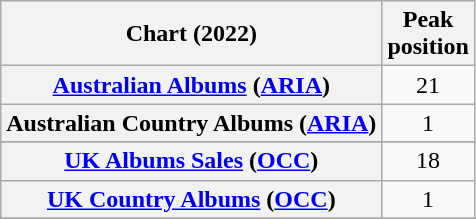<table class="wikitable sortable plainrowheaders" style="text-align:center">
<tr>
<th scope="col">Chart (2022)</th>
<th scope="col">Peak<br>position</th>
</tr>
<tr>
<th scope="row"><a href='#'>Australian Albums</a> (<a href='#'>ARIA</a>)</th>
<td>21</td>
</tr>
<tr>
<th scope="row">Australian Country Albums (<a href='#'>ARIA</a>)</th>
<td>1</td>
</tr>
<tr>
</tr>
<tr>
</tr>
<tr>
</tr>
<tr>
<th scope="row"><a href='#'>UK Albums Sales</a> (<a href='#'>OCC</a>)</th>
<td>18</td>
</tr>
<tr>
<th scope="row"><a href='#'>UK Country Albums</a> (<a href='#'>OCC</a>)</th>
<td>1</td>
</tr>
<tr>
</tr>
<tr>
</tr>
</table>
